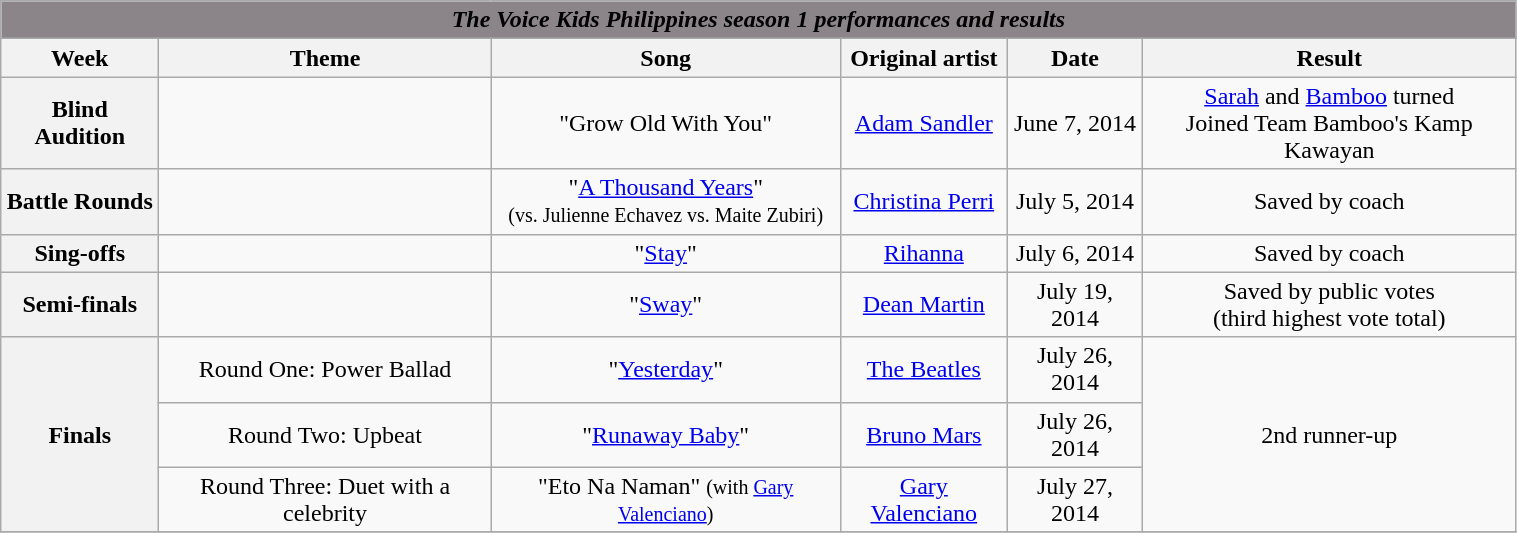<table class="wikitable" style="text-align:center; width:80%">
<tr>
<th colspan="6" style="background:#8b8589;"><strong><em>The Voice Kids Philippines<em> season 1 performances and results<strong></th>
</tr>
<tr>
<th>Week</th>
<th>Theme</th>
<th>Song</th>
<th>Original artist</th>
<th>Date</th>
<th>Result</th>
</tr>
<tr>
<th>Blind Audition</th>
<td></td>
<td>"Grow Old With You"</td>
<td><a href='#'>Adam Sandler</a></td>
<td>June 7, 2014</td>
<td><a href='#'>Sarah</a> and <a href='#'>Bamboo</a> turned<br>Joined Team Bamboo's </em>Kamp Kawayan<em></td>
</tr>
<tr>
<th>Battle Rounds</th>
<td></td>
<td>"<a href='#'>A Thousand Years</a>"<br><small>(vs. Julienne Echavez vs. Maite Zubiri)</small></td>
<td><a href='#'>Christina Perri</a></td>
<td>July 5, 2014</td>
<td>Saved by coach</td>
</tr>
<tr>
<th>Sing-offs</th>
<td></td>
<td>"<a href='#'>Stay</a>"</td>
<td><a href='#'>Rihanna</a></td>
<td>July 6, 2014</td>
<td>Saved by coach</td>
</tr>
<tr>
<th>Semi-finals</th>
<td></td>
<td>"<a href='#'>Sway</a>"</td>
<td><a href='#'>Dean Martin</a></td>
<td>July 19, 2014</td>
<td>Saved by public votes<br>(third highest vote total)</td>
</tr>
<tr>
<th rowspan=3>Finals</th>
<td>Round One: Power Ballad</td>
<td>"<a href='#'>Yesterday</a>"</td>
<td><a href='#'>The Beatles</a></td>
<td>July 26, 2014</td>
<td rowspan=3>2nd runner-up</td>
</tr>
<tr>
<td>Round Two: Upbeat</td>
<td>"<a href='#'>Runaway Baby</a>"</td>
<td><a href='#'>Bruno Mars</a></td>
<td>July 26, 2014</td>
</tr>
<tr>
<td>Round Three: Duet with a celebrity</td>
<td>"Eto Na Naman" <small>(with <a href='#'>Gary Valenciano</a>)</small></td>
<td><a href='#'>Gary Valenciano</a></td>
<td>July 27, 2014</td>
</tr>
<tr>
</tr>
</table>
